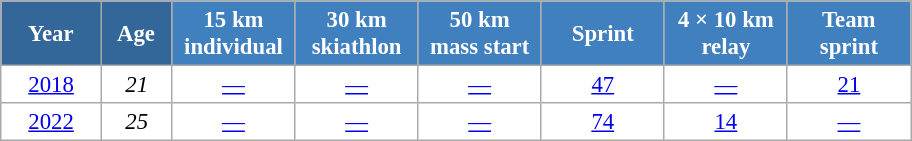<table class="wikitable" style="font-size:95%; text-align:center; border:grey solid 1px; border-collapse:collapse; background:#ffffff;">
<tr>
<th style="background-color:#369; color:white; width:60px;"> Year </th>
<th style="background-color:#369; color:white; width:40px;"> Age </th>
<th style="background-color:#4180be; color:white; width:75px;"> 15 km <br> individual </th>
<th style="background-color:#4180be; color:white; width:75px;"> 30 km <br> skiathlon </th>
<th style="background-color:#4180be; color:white; width:75px;"> 50 km <br> mass start </th>
<th style="background-color:#4180be; color:white; width:75px;"> Sprint </th>
<th style="background-color:#4180be; color:white; width:75px;"> 4 × 10 km <br> relay </th>
<th style="background-color:#4180be; color:white; width:75px;"> Team <br> sprint </th>
</tr>
<tr>
<td><a href='#'>2018</a></td>
<td><em>21</em></td>
<td><a href='#'>—</a></td>
<td><a href='#'>—</a></td>
<td><a href='#'>—</a></td>
<td><a href='#'>47</a></td>
<td><a href='#'>—</a></td>
<td><a href='#'>21</a></td>
</tr>
<tr>
<td><a href='#'>2022</a></td>
<td><em>25</em></td>
<td><a href='#'>—</a></td>
<td><a href='#'>—</a></td>
<td><a href='#'>—</a></td>
<td><a href='#'>74</a></td>
<td><a href='#'>14</a></td>
<td><a href='#'>—</a></td>
</tr>
</table>
